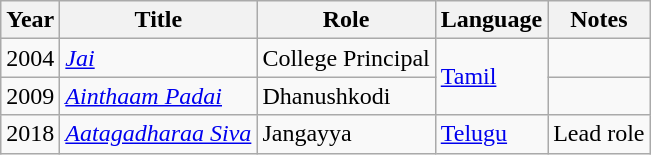<table class="wikitable sortable">
<tr>
<th scope="col">Year</th>
<th scope="col">Title</th>
<th scope="col">Role</th>
<th scope="col">Language</th>
<th class="unsortable" scope="col">Notes</th>
</tr>
<tr>
<td>2004</td>
<td><em><a href='#'>Jai</a></em></td>
<td>College Principal</td>
<td rowspan="2"><a href='#'>Tamil</a></td>
<td></td>
</tr>
<tr>
<td>2009</td>
<td><em><a href='#'>Ainthaam Padai</a></em></td>
<td>Dhanushkodi</td>
<td></td>
</tr>
<tr>
<td>2018</td>
<td><em><a href='#'>Aatagadharaa Siva</a></em></td>
<td>Jangayya</td>
<td><a href='#'>Telugu</a></td>
<td>Lead role</td>
</tr>
</table>
